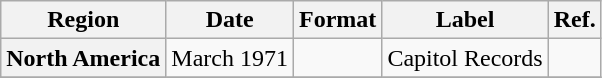<table class="wikitable plainrowheaders">
<tr>
<th scope="col">Region</th>
<th scope="col">Date</th>
<th scope="col">Format</th>
<th scope="col">Label</th>
<th scope="col">Ref.</th>
</tr>
<tr>
<th scope="row">North America</th>
<td>March 1971</td>
<td></td>
<td>Capitol Records</td>
<td></td>
</tr>
<tr>
</tr>
</table>
